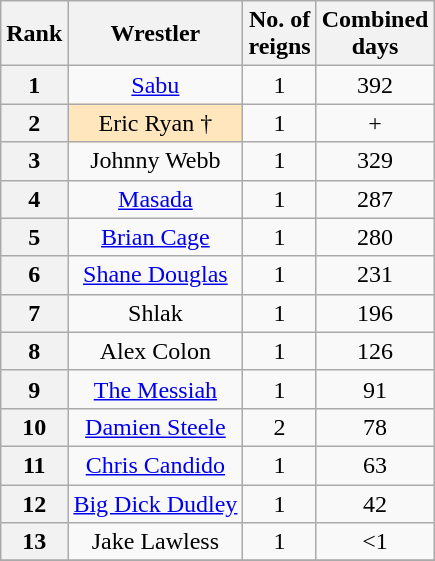<table class="wikitable sortable" style="text-align: center">
<tr>
<th>Rank</th>
<th>Wrestler</th>
<th>No. of<br>reigns</th>
<th>Combined<br>days</th>
</tr>
<tr>
<th>1</th>
<td><a href='#'>Sabu</a></td>
<td>1</td>
<td>392</td>
</tr>
<tr>
<th>2</th>
<td style="background-color:#ffe6bd">Eric Ryan †</td>
<td>1</td>
<td>+</td>
</tr>
<tr>
<th>3</th>
<td>Johnny Webb</td>
<td>1</td>
<td>329</td>
</tr>
<tr>
<th>4</th>
<td><a href='#'>Masada</a></td>
<td>1</td>
<td>287</td>
</tr>
<tr>
<th>5</th>
<td><a href='#'>Brian Cage</a></td>
<td>1</td>
<td>280</td>
</tr>
<tr>
<th>6</th>
<td><a href='#'>Shane Douglas</a></td>
<td>1</td>
<td>231</td>
</tr>
<tr>
<th>7</th>
<td>Shlak</td>
<td>1</td>
<td>196</td>
</tr>
<tr>
<th>8</th>
<td>Alex Colon</td>
<td>1</td>
<td>126</td>
</tr>
<tr>
<th>9</th>
<td><a href='#'>The Messiah</a></td>
<td>1</td>
<td>91</td>
</tr>
<tr>
<th>10</th>
<td><a href='#'>Damien Steele</a></td>
<td>2</td>
<td>78</td>
</tr>
<tr>
<th>11</th>
<td><a href='#'>Chris Candido</a></td>
<td>1</td>
<td>63</td>
</tr>
<tr>
<th>12</th>
<td><a href='#'>Big Dick Dudley</a></td>
<td>1</td>
<td>42</td>
</tr>
<tr>
<th>13</th>
<td>Jake Lawless</td>
<td>1</td>
<td><1</td>
</tr>
<tr>
</tr>
</table>
